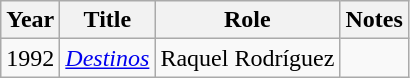<table class="wikitable">
<tr>
<th>Year</th>
<th>Title</th>
<th>Role</th>
<th>Notes</th>
</tr>
<tr>
<td>1992</td>
<td><em><a href='#'>Destinos</a></em></td>
<td>Raquel Rodríguez</td>
<td></td>
</tr>
</table>
